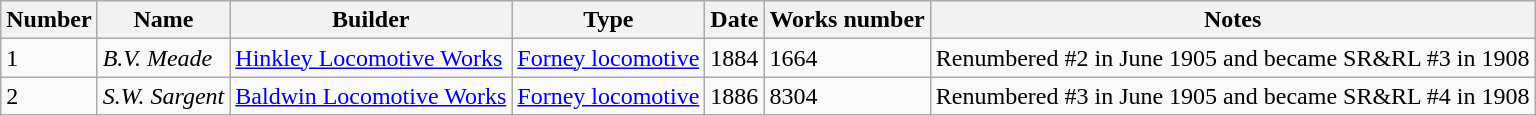<table class="wikitable">
<tr>
<th>Number</th>
<th>Name</th>
<th>Builder</th>
<th>Type</th>
<th>Date</th>
<th>Works number</th>
<th>Notes</th>
</tr>
<tr>
<td>1</td>
<td><em>B.V. Meade</em></td>
<td><a href='#'>Hinkley Locomotive Works</a></td>
<td> <a href='#'>Forney locomotive</a></td>
<td>1884</td>
<td>1664</td>
<td>Renumbered #2 in June 1905 and became SR&RL #3 in 1908</td>
</tr>
<tr>
<td>2</td>
<td><em>S.W. Sargent</em></td>
<td><a href='#'>Baldwin Locomotive Works</a></td>
<td> <a href='#'>Forney locomotive</a></td>
<td>1886</td>
<td>8304</td>
<td>Renumbered #3 in June 1905 and became SR&RL #4 in 1908</td>
</tr>
</table>
